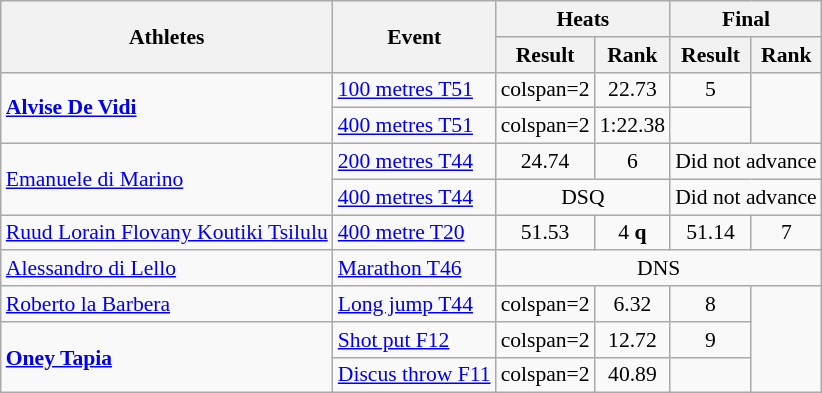<table class=wikitable style="font-size:90%">
<tr>
<th rowspan="2">Athletes</th>
<th rowspan="2">Event</th>
<th colspan="2">Heats</th>
<th colspan="2">Final</th>
</tr>
<tr>
<th>Result</th>
<th>Rank</th>
<th>Result</th>
<th>Rank</th>
</tr>
<tr align=center>
<td align=left rowspan=2><strong><a href='#'>Alvise De Vidi</a></strong></td>
<td align=left><a href='#'>100 metres T51</a></td>
<td>colspan=2 </td>
<td>22.73</td>
<td>5</td>
</tr>
<tr align=center>
<td align=left><a href='#'>400 metres T51</a></td>
<td>colspan=2 </td>
<td>1:22.38</td>
<td></td>
</tr>
<tr align=center>
<td align=left rowspan=2><a href='#'>Emanuele di Marino</a></td>
<td align=left><a href='#'>200 metres T44</a></td>
<td>24.74</td>
<td>6</td>
<td colspan=2>Did not advance</td>
</tr>
<tr align=center>
<td align=left><a href='#'>400 metres T44</a></td>
<td colspan=2>DSQ</td>
<td colspan=2>Did not advance</td>
</tr>
<tr align=center>
<td align=left><a href='#'>Ruud Lorain Flovany Koutiki Tsilulu</a></td>
<td align=left><a href='#'>400 metre T20</a></td>
<td>51.53</td>
<td>4 <strong>q</strong></td>
<td>51.14</td>
<td>7</td>
</tr>
<tr align=center>
<td align=left><a href='#'>Alessandro di Lello</a></td>
<td align=left><a href='#'>Marathon T46</a></td>
<td colspan=4>DNS</td>
</tr>
<tr align=center>
<td align=left><a href='#'>Roberto la Barbera</a></td>
<td align=left><a href='#'>Long jump T44</a></td>
<td>colspan=2 </td>
<td>6.32</td>
<td>8</td>
</tr>
<tr align=center>
<td align=left rowspan=2><strong><a href='#'>Oney Tapia</a></strong></td>
<td align=left><a href='#'>Shot put F12</a></td>
<td>colspan=2 </td>
<td>12.72</td>
<td>9</td>
</tr>
<tr align=center>
<td align=left><a href='#'>Discus throw F11</a></td>
<td>colspan=2 </td>
<td>40.89</td>
<td></td>
</tr>
</table>
